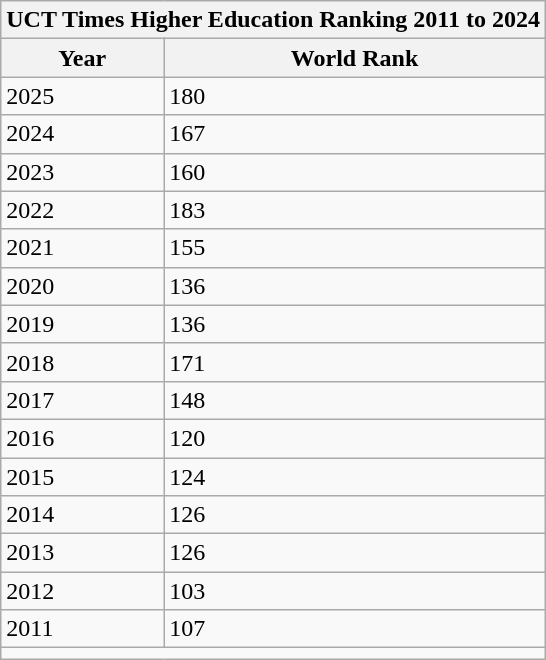<table class="wikitable">
<tr>
<th colspan="2"><strong>UCT Times Higher Education Ranking 2011 to 2024</strong></th>
</tr>
<tr>
<th>Year</th>
<th>World Rank</th>
</tr>
<tr>
<td>2025</td>
<td>180</td>
</tr>
<tr>
<td>2024</td>
<td>167</td>
</tr>
<tr>
<td>2023</td>
<td>160</td>
</tr>
<tr>
<td>2022</td>
<td>183</td>
</tr>
<tr>
<td>2021</td>
<td>155</td>
</tr>
<tr>
<td>2020</td>
<td>136</td>
</tr>
<tr>
<td>2019</td>
<td>136</td>
</tr>
<tr>
<td>2018</td>
<td>171</td>
</tr>
<tr>
<td>2017</td>
<td>148</td>
</tr>
<tr>
<td>2016</td>
<td>120</td>
</tr>
<tr>
<td>2015</td>
<td>124</td>
</tr>
<tr>
<td>2014</td>
<td>126</td>
</tr>
<tr>
<td>2013</td>
<td>126</td>
</tr>
<tr>
<td>2012</td>
<td>103</td>
</tr>
<tr>
<td>2011</td>
<td>107</td>
</tr>
<tr>
<td colspan="2"></td>
</tr>
</table>
